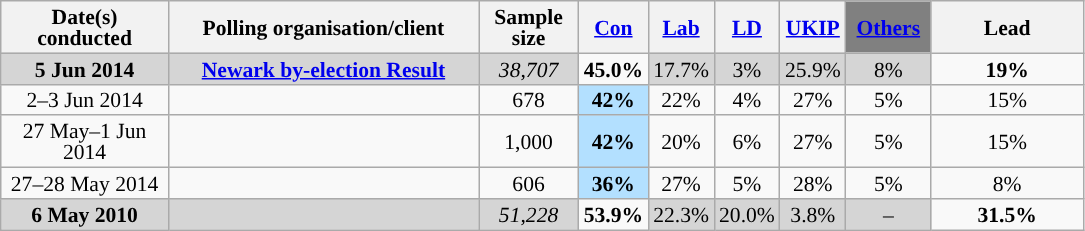<table class="wikitable sortable" style="text-align:center;font-size:90%;line-height:14px">
<tr>
<th ! style="width:105px;">Date(s)<br>conducted</th>
<th style="width:200px;">Polling organisation/client</th>
<th class="unsortable" style="width:60px;">Sample size</th>
<th class="unsortable" style="background:"><a href='#'><span>Con</span></a></th>
<th class="unsortable" style="background:"><a href='#'><span>Lab</span></a></th>
<th class="unsortable" style="background:"><a href='#'><span>LD</span></a></th>
<th class="unsortable" style="background:"><a href='#'><span>UKIP</span></a></th>
<th class="unsortable" style="background:gray; width:50px;"><a href='#'><span>Others</span></a></th>
<th class="unsortable" style="width:95px;">Lead</th>
</tr>
<tr>
<td style="background:#D5D5D5"><strong>5 Jun 2014</strong></td>
<td style="background:#D5D5D5"><strong><a href='#'>Newark by-election Result</a></strong></td>
<td style="background:#D5D5D5"><em>38,707</em></td>
<td style="background:"><strong>45.0%</strong></td>
<td style="background:#D5D5D5">17.7%</td>
<td style="background:#D5D5D5">3%</td>
<td style="background:#D5D5D5">25.9%</td>
<td style="background:#D5D5D5">8%</td>
<td style="background:"><strong>19% </strong></td>
</tr>
<tr>
<td>2–3 Jun 2014</td>
<td></td>
<td>678</td>
<td style="background:#B3E0FF"><strong>42%</strong></td>
<td>22%</td>
<td>4%</td>
<td>27%</td>
<td>5%</td>
<td style="background:">15%</td>
</tr>
<tr>
<td>27 May–1 Jun 2014</td>
<td></td>
<td>1,000</td>
<td style="background:#B3E0FF"><strong>42%</strong></td>
<td>20%</td>
<td>6%</td>
<td>27%</td>
<td>5%</td>
<td style="background:">15%</td>
</tr>
<tr>
<td>27–28 May 2014</td>
<td></td>
<td>606</td>
<td style="background:#B3E0FF"><strong>36%</strong></td>
<td>27%</td>
<td>5%</td>
<td>28%</td>
<td>5%</td>
<td style="background:">8%</td>
</tr>
<tr>
<td style="background:#D5D5D5"><strong>6 May 2010</strong></td>
<td style="background:#D5D5D5"></td>
<td style="background:#D5D5D5"><em>51,228</em></td>
<td style="background:"><strong>53.9%</strong></td>
<td style="background:#D5D5D5">22.3%</td>
<td style="background:#D5D5D5">20.0%</td>
<td style="background:#D5D5D5">3.8%</td>
<td style="background:#D5D5D5">–</td>
<td style="background:"><strong>31.5% </strong></td>
</tr>
</table>
